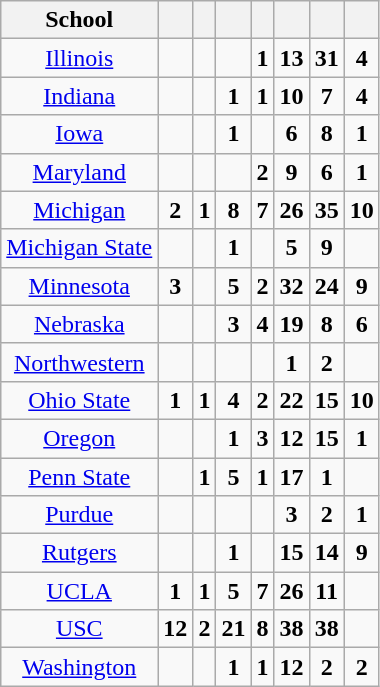<table class="wikitable sortable" style="text-align: center;">
<tr>
<th>School</th>
<th data-sort-type="number" scope="col"></th>
<th data-sort-type="number" scope="col"></th>
<th data-sort-type="number" scope="col"></th>
<th data-sort-type="number" scope="col"></th>
<th data-sort-type="number" scope="col"></th>
<th data-sort-type="number" scope="col"></th>
<th data-sort-type="number" scope="col"></th>
</tr>
<tr>
<td><a href='#'>Illinois</a></td>
<td></td>
<td></td>
<td></td>
<td><strong>1</strong><br></td>
<td><strong>13</strong><br></td>
<td><strong>31</strong><br></td>
<td><strong>4</strong><br></td>
</tr>
<tr>
<td><a href='#'>Indiana</a></td>
<td></td>
<td></td>
<td><strong>1</strong><br></td>
<td><strong>1</strong><br></td>
<td><strong>10</strong><br></td>
<td><strong>7</strong><br></td>
<td><strong>4</strong><br></td>
</tr>
<tr>
<td><a href='#'>Iowa</a></td>
<td></td>
<td></td>
<td><strong>1</strong><br></td>
<td></td>
<td><strong>6</strong><br></td>
<td><strong>8</strong><br></td>
<td><strong>1</strong><br></td>
</tr>
<tr>
<td><a href='#'>Maryland</a></td>
<td></td>
<td></td>
<td></td>
<td><strong>2</strong><br></td>
<td><strong>9</strong><br></td>
<td><strong>6</strong><br></td>
<td><strong>1</strong><br></td>
</tr>
<tr>
<td><a href='#'>Michigan</a></td>
<td><strong>2</strong><br></td>
<td><strong>1</strong><br></td>
<td><strong>8</strong><br></td>
<td><strong>7</strong><br></td>
<td><strong>26</strong><br></td>
<td><strong>35</strong><br></td>
<td><strong>10</strong><br></td>
</tr>
<tr>
<td><a href='#'>Michigan State</a></td>
<td></td>
<td></td>
<td><strong>1</strong><br></td>
<td></td>
<td><strong>5</strong><br></td>
<td><strong>9</strong><br></td>
<td></td>
</tr>
<tr>
<td><a href='#'>Minnesota</a></td>
<td><strong>3</strong><br></td>
<td></td>
<td><strong>5</strong><br></td>
<td><strong>2</strong><br></td>
<td><strong>32</strong><br></td>
<td><strong>24</strong><br></td>
<td><strong>9</strong><br></td>
</tr>
<tr>
<td><a href='#'>Nebraska</a></td>
<td></td>
<td></td>
<td><strong>3</strong><br></td>
<td><strong>4</strong><br></td>
<td><strong>19</strong><br></td>
<td><strong>8</strong><br></td>
<td><strong>6</strong><br></td>
</tr>
<tr>
<td><a href='#'>Northwestern</a></td>
<td></td>
<td></td>
<td></td>
<td></td>
<td><strong>1</strong><br></td>
<td><strong>2</strong><br></td>
<td></td>
</tr>
<tr>
<td><a href='#'>Ohio State</a></td>
<td><strong>1</strong><br></td>
<td><strong>1</strong><br></td>
<td><strong>4</strong><br></td>
<td><strong>2</strong><br></td>
<td><strong>22</strong><br></td>
<td><strong>15</strong><br></td>
<td><strong>10</strong><br></td>
</tr>
<tr>
<td><a href='#'>Oregon</a></td>
<td></td>
<td></td>
<td><strong>1</strong><br></td>
<td><strong>3</strong><br></td>
<td><strong>12</strong><br></td>
<td><strong>15</strong><br></td>
<td><strong>1</strong><br></td>
</tr>
<tr>
<td><a href='#'>Penn State</a></td>
<td></td>
<td><strong>1</strong><br></td>
<td><strong>5</strong><br></td>
<td><strong>1</strong><br></td>
<td><strong>17</strong><br></td>
<td><strong>1</strong><br></td>
<td></td>
</tr>
<tr>
<td><a href='#'>Purdue</a></td>
<td></td>
<td></td>
<td></td>
<td></td>
<td><strong>3</strong><br></td>
<td><strong>2</strong><br></td>
<td><strong>1</strong><br></td>
</tr>
<tr>
<td><a href='#'>Rutgers</a></td>
<td></td>
<td></td>
<td><strong>1</strong><br></td>
<td></td>
<td><strong>15</strong><br></td>
<td><strong>14</strong><br></td>
<td><strong>9</strong><br></td>
</tr>
<tr>
<td><a href='#'>UCLA</a></td>
<td><strong>1</strong><br></td>
<td><strong>1</strong><br></td>
<td><strong>5</strong><br></td>
<td><strong>7</strong><br></td>
<td><strong>26</strong><br></td>
<td><strong>11</strong><br></td>
<td></td>
</tr>
<tr>
<td><a href='#'>USC</a></td>
<td><strong>12</strong><br></td>
<td><strong>2</strong><br></td>
<td><strong>21</strong><br></td>
<td><strong>8</strong><br></td>
<td><strong>38</strong><br></td>
<td><strong>38</strong><br></td>
<td></td>
</tr>
<tr>
<td><a href='#'>Washington</a></td>
<td></td>
<td></td>
<td><strong>1</strong><br></td>
<td><strong>1</strong><br></td>
<td><strong>12</strong><br></td>
<td><strong>2</strong><br></td>
<td><strong>2</strong><br></td>
</tr>
</table>
